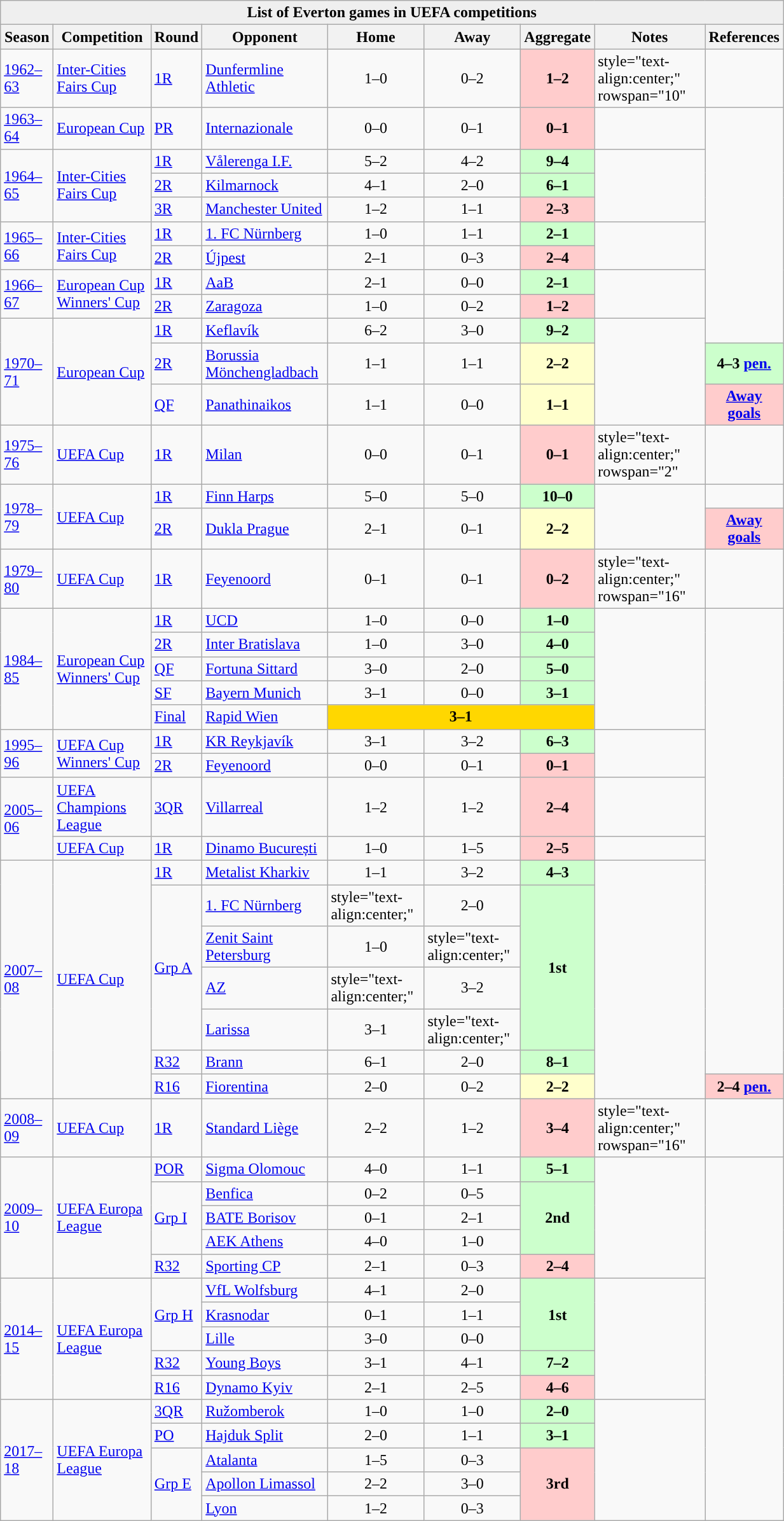<table class="sortable plainrowheaders wikitable" width="65%" style="text-align: left;">
<tr>
<th style="background:#EFEFEF;" colspan=17>List of Everton games in UEFA competitions</th>
</tr>
<tr>
<th>Season</th>
<th>Competition</th>
<th>Round</th>
<th>Opponent</th>
<th>Home</th>
<th>Away</th>
<th>Aggregate</th>
<th class="unsortable">Notes</th>
<th class="unsortable">References</th>
</tr>
<tr>
<td><a href='#'>1962–63</a></td>
<td><a href='#'>Inter-Cities Fairs Cup</a></td>
<td><a href='#'>1R</a></td>
<td> <a href='#'>Dunfermline Athletic</a></td>
<td style="text-align:center;">1–0</td>
<td style="text-align:center;">0–2</td>
<td style="text-align:center; background:#ffcccc;"><strong>1–2</strong></td>
<td>style="text-align:center;" rowspan="10" </td>
<td style="text-align:center;"></td>
</tr>
<tr>
<td><a href='#'>1963–64</a></td>
<td><a href='#'>European Cup</a></td>
<td><a href='#'>PR</a></td>
<td> <a href='#'>Internazionale</a></td>
<td style="text-align:center;">0–0</td>
<td style="text-align:center;">0–1</td>
<td style="text-align:center; background:#ffcccc;"><strong>0–1</strong></td>
<td style="text-align:center;"></td>
</tr>
<tr>
<td rowspan="3"><a href='#'>1964–65</a></td>
<td rowspan="3"><a href='#'>Inter-Cities Fairs Cup</a></td>
<td><a href='#'>1R</a></td>
<td> <a href='#'>Vålerenga I.F.</a></td>
<td style="text-align:center;">5–2</td>
<td style="text-align:center;">4–2</td>
<td style="text-align:center;background:#ccffcc;"><strong>9–4</strong></td>
<td rowspan="3" style="text-align:center;"></td>
</tr>
<tr>
<td><a href='#'>2R</a></td>
<td> <a href='#'>Kilmarnock</a></td>
<td style="text-align:center;">4–1</td>
<td style="text-align:center;">2–0</td>
<td style="text-align:center;background:#ccffcc;"><strong>6–1</strong></td>
</tr>
<tr>
<td><a href='#'>3R</a></td>
<td> <a href='#'>Manchester United</a></td>
<td style="text-align:center;">1–2</td>
<td style="text-align:center;">1–1</td>
<td style="text-align:center; background:#ffcccc;"><strong>2–3</strong></td>
</tr>
<tr>
<td rowspan="2"><a href='#'>1965–66</a></td>
<td rowspan="2"><a href='#'>Inter-Cities Fairs Cup</a></td>
<td><a href='#'>1R</a></td>
<td> <a href='#'>1. FC Nürnberg</a></td>
<td style="text-align:center;">1–0</td>
<td style="text-align:center;">1–1</td>
<td style="text-align:center;background:#ccffcc;"><strong>2–1</strong></td>
<td rowspan="2" style="text-align:center;"></td>
</tr>
<tr>
<td><a href='#'>2R</a></td>
<td> <a href='#'>Újpest</a></td>
<td style="text-align:center;">2–1</td>
<td style="text-align:center;">0–3</td>
<td style="text-align:center; background:#ffcccc;"><strong>2–4</strong></td>
</tr>
<tr>
<td rowspan="2"><a href='#'>1966–67</a></td>
<td rowspan="2"><a href='#'>European Cup Winners' Cup</a></td>
<td><a href='#'>1R</a></td>
<td> <a href='#'>AaB</a></td>
<td style="text-align:center;">2–1</td>
<td style="text-align:center;">0–0</td>
<td style="text-align:center;background:#ccffcc;"><strong>2–1</strong></td>
<td rowspan="2" style="text-align:center;"></td>
</tr>
<tr>
<td><a href='#'>2R</a></td>
<td> <a href='#'>Zaragoza</a></td>
<td style="text-align:center;">1–0</td>
<td style="text-align:center;">0–2</td>
<td style="text-align:center; background:#ffcccc;"><strong>1–2</strong></td>
</tr>
<tr>
<td rowspan="3"><a href='#'>1970–71</a></td>
<td rowspan="3"><a href='#'>European Cup</a></td>
<td><a href='#'>1R</a></td>
<td> <a href='#'>Keflavík</a></td>
<td style="text-align:center;">6–2</td>
<td style="text-align:center;">3–0</td>
<td style="text-align:center;background:#ccffcc;"><strong>9–2</strong></td>
<td rowspan="3" style="text-align:center;"></td>
</tr>
<tr>
<td><a href='#'>2R</a></td>
<td> <a href='#'>Borussia Mönchengladbach</a></td>
<td style="text-align:center;">1–1</td>
<td style="text-align:center;">1–1</td>
<td style="text-align:center;background:#ffffcc;"><strong>2–2</strong></td>
<td style="text-align:center;background:#ccffcc;"><strong>4–3 <a href='#'>pen.</a></strong></td>
</tr>
<tr>
<td><a href='#'>QF</a></td>
<td> <a href='#'>Panathinaikos</a></td>
<td style="text-align:center;">1–1</td>
<td style="text-align:center;">0–0</td>
<td style="text-align:center;background:#ffffcc;"><strong>1–1</strong></td>
<td style="text-align:center; background:#ffcccc;"><strong><a href='#'>Away goals</a></strong></td>
</tr>
<tr>
<td><a href='#'>1975–76</a></td>
<td><a href='#'>UEFA Cup</a></td>
<td><a href='#'>1R</a></td>
<td> <a href='#'>Milan</a></td>
<td style="text-align:center;">0–0</td>
<td style="text-align:center;">0–1</td>
<td style="text-align:center; background:#ffcccc;"><strong>0–1</strong></td>
<td>style="text-align:center;" rowspan="2" </td>
<td style="text-align:center;"></td>
</tr>
<tr>
<td rowspan="2"><a href='#'>1978–79</a></td>
<td rowspan="2"><a href='#'>UEFA Cup</a></td>
<td><a href='#'>1R</a></td>
<td> <a href='#'>Finn Harps</a></td>
<td style="text-align:center;">5–0</td>
<td style="text-align:center;">5–0</td>
<td style="text-align:center;background:#ccffcc;"><strong>10–0</strong></td>
<td rowspan="2" style="text-align:center;"></td>
</tr>
<tr>
<td><a href='#'>2R</a></td>
<td> <a href='#'>Dukla Prague</a></td>
<td style="text-align:center;">2–1</td>
<td style="text-align:center;">0–1</td>
<td style="text-align:center;background:#ffffcc;"><strong>2–2</strong></td>
<td style="text-align:center; background:#ffcccc;"><strong><a href='#'>Away goals</a></strong></td>
</tr>
<tr>
<td><a href='#'>1979–80</a></td>
<td><a href='#'>UEFA Cup</a></td>
<td><a href='#'>1R</a></td>
<td> <a href='#'>Feyenoord</a></td>
<td style="text-align:center;">0–1</td>
<td style="text-align:center;">0–1</td>
<td style="text-align:center; background:#ffcccc;"><strong>0–2</strong></td>
<td>style="text-align:center;" rowspan="16" </td>
<td style="text-align:center;"></td>
</tr>
<tr>
<td rowspan="5"><a href='#'>1984–85</a></td>
<td rowspan="5"><a href='#'>European Cup Winners' Cup</a></td>
<td><a href='#'>1R</a></td>
<td> <a href='#'>UCD</a></td>
<td style="text-align:center;">1–0</td>
<td style="text-align:center;">0–0</td>
<td style="text-align:center;background:#ccffcc;"><strong>1–0</strong></td>
<td rowspan="5" style="text-align:center;"></td>
</tr>
<tr>
<td><a href='#'>2R</a></td>
<td> <a href='#'>Inter Bratislava</a></td>
<td style="text-align:center;">1–0</td>
<td style="text-align:center;">3–0</td>
<td style="text-align:center;background:#ccffcc;"><strong>4–0</strong></td>
</tr>
<tr>
<td><a href='#'>QF</a></td>
<td> <a href='#'>Fortuna Sittard</a></td>
<td style="text-align:center;">3–0</td>
<td style="text-align:center;">2–0</td>
<td style="text-align:center;background:#ccffcc;"><strong>5–0</strong></td>
</tr>
<tr>
<td><a href='#'>SF</a></td>
<td> <a href='#'>Bayern Munich</a></td>
<td style="text-align:center;">3–1</td>
<td style="text-align:center;">0–0</td>
<td style="text-align:center;background:#ccffcc;"><strong>3–1</strong></td>
</tr>
<tr>
<td><a href='#'>Final</a></td>
<td> <a href='#'>Rapid Wien</a></td>
<td style="text-align:center;background:gold;" colspan=3><strong>3–1</strong></td>
</tr>
<tr>
<td rowspan="2"><a href='#'>1995–96</a></td>
<td rowspan="2"><a href='#'>UEFA Cup Winners' Cup</a></td>
<td><a href='#'>1R</a></td>
<td> <a href='#'>KR Reykjavík</a></td>
<td style="text-align:center;">3–1</td>
<td style="text-align:center;">3–2</td>
<td style="text-align:center;background:#ccffcc;"><strong>6–3</strong></td>
<td rowspan="2" style="text-align:center;"></td>
</tr>
<tr>
<td><a href='#'>2R</a></td>
<td> <a href='#'>Feyenoord</a></td>
<td style="text-align:center;">0–0</td>
<td style="text-align:center;">0–1</td>
<td style="text-align:center; background:#ffcccc;"><strong>0–1</strong></td>
</tr>
<tr>
<td rowspan="2"><a href='#'>2005–06</a></td>
<td><a href='#'>UEFA Champions League</a></td>
<td><a href='#'>3QR</a></td>
<td> <a href='#'>Villarreal</a></td>
<td style="text-align:center;">1–2</td>
<td style="text-align:center;">1–2</td>
<td style="text-align:center; background:#ffcccc;"><strong>2–4</strong></td>
<td style="text-align:center;"></td>
</tr>
<tr>
<td><a href='#'>UEFA Cup</a></td>
<td><a href='#'>1R</a></td>
<td> <a href='#'>Dinamo București</a></td>
<td style="text-align:center;">1–0</td>
<td style="text-align:center;">1–5</td>
<td style="text-align:center; background:#ffcccc;"><strong>2–5</strong></td>
<td style="text-align:center;"></td>
</tr>
<tr>
<td rowspan="7"><a href='#'>2007–08</a></td>
<td rowspan="7"><a href='#'>UEFA Cup</a></td>
<td><a href='#'>1R</a></td>
<td> <a href='#'>Metalist Kharkiv</a></td>
<td style="text-align:center;">1–1</td>
<td style="text-align:center;">3–2</td>
<td style="text-align:center;background:#ccffcc;"><strong>4–3</strong></td>
<td rowspan="7" style="text-align:center;"></td>
</tr>
<tr>
<td rowspan="4"><a href='#'>Grp A</a></td>
<td> <a href='#'>1. FC Nürnberg</a></td>
<td>style="text-align:center;" </td>
<td style="text-align:center;">2–0</td>
<td style="text-align:center;background:#ccffcc;" rowspan="4"><strong>1st</strong></td>
</tr>
<tr>
<td> <a href='#'>Zenit Saint Petersburg</a></td>
<td style="text-align:center;">1–0</td>
<td>style="text-align:center;" </td>
</tr>
<tr>
<td> <a href='#'>AZ</a></td>
<td>style="text-align:center;" </td>
<td style="text-align:center;">3–2</td>
</tr>
<tr>
<td> <a href='#'>Larissa</a></td>
<td style="text-align:center;">3–1</td>
<td>style="text-align:center;" </td>
</tr>
<tr>
<td><a href='#'>R32</a></td>
<td> <a href='#'>Brann</a></td>
<td style="text-align:center;">6–1</td>
<td style="text-align:center;">2–0</td>
<td style="text-align:center;background:#ccffcc;"><strong>8–1</strong></td>
</tr>
<tr>
<td><a href='#'>R16</a></td>
<td> <a href='#'>Fiorentina</a></td>
<td style="text-align:center;">2–0</td>
<td style="text-align:center;">0–2</td>
<td style="text-align:center;background:#ffffcc;"><strong>2–2</strong></td>
<td style="text-align:center; background:#ffcccc;"><strong>2–4 <a href='#'>pen.</a></strong></td>
</tr>
<tr>
<td><a href='#'>2008–09</a></td>
<td><a href='#'>UEFA Cup</a></td>
<td><a href='#'>1R</a></td>
<td> <a href='#'>Standard Liège</a></td>
<td style="text-align:center;">2–2</td>
<td style="text-align:center;">1–2</td>
<td style="text-align:center; background:#ffcccc;"><strong>3–4</strong></td>
<td>style="text-align:center;" rowspan="16" </td>
<td style="text-align:center;"></td>
</tr>
<tr>
<td rowspan="5"><a href='#'>2009–10</a></td>
<td rowspan="5"><a href='#'>UEFA Europa League</a></td>
<td><a href='#'>POR</a></td>
<td> <a href='#'>Sigma Olomouc</a></td>
<td style="text-align:center;">4–0</td>
<td style="text-align:center;">1–1</td>
<td style="text-align:center;background:#ccffcc;"><strong>5–1</strong></td>
<td rowspan="5" style="text-align:center;"></td>
</tr>
<tr>
<td rowspan="3"><a href='#'>Grp I</a></td>
<td> <a href='#'>Benfica</a></td>
<td style="text-align:center;">0–2</td>
<td style="text-align:center;">0–5</td>
<td style="text-align:center;background:#ccffcc;" rowspan="3"><strong>2nd</strong></td>
</tr>
<tr>
<td> <a href='#'>BATE Borisov</a></td>
<td style="text-align:center;">0–1</td>
<td style="text-align:center;">2–1</td>
</tr>
<tr>
<td> <a href='#'>AEK Athens</a></td>
<td style="text-align:center;">4–0</td>
<td style="text-align:center;">1–0</td>
</tr>
<tr>
<td><a href='#'>R32</a></td>
<td> <a href='#'>Sporting CP</a></td>
<td style="text-align:center;">2–1</td>
<td style="text-align:center;">0–3</td>
<td style="text-align:center; background:#ffcccc;"><strong>2–4</strong></td>
</tr>
<tr>
<td rowspan="5"><a href='#'>2014–15</a></td>
<td rowspan="5"><a href='#'>UEFA Europa League</a></td>
<td rowspan="3"><a href='#'>Grp H</a></td>
<td> <a href='#'>VfL Wolfsburg</a></td>
<td style="text-align:center;">4–1</td>
<td style="text-align:center;">2–0</td>
<td style="text-align:center;background:#ccffcc;" rowspan="3"><strong>1st</strong></td>
<td rowspan="5" style="text-align:center;"></td>
</tr>
<tr>
<td> <a href='#'>Krasnodar</a></td>
<td style="text-align:center;">0–1</td>
<td style="text-align:center;">1–1</td>
</tr>
<tr>
<td> <a href='#'>Lille</a></td>
<td style="text-align:center;">3–0</td>
<td style="text-align:center;">0–0</td>
</tr>
<tr>
<td><a href='#'>R32</a></td>
<td> <a href='#'>Young Boys</a></td>
<td style="text-align:center;">3–1</td>
<td style="text-align:center;">4–1</td>
<td style="text-align:center;background:#ccffcc;"><strong>7–2</strong></td>
</tr>
<tr>
<td><a href='#'>R16</a></td>
<td> <a href='#'>Dynamo Kyiv</a></td>
<td style="text-align:center;">2–1</td>
<td style="text-align:center;">2–5</td>
<td style="text-align:center; background:#ffcccc;"><strong>4–6</strong></td>
</tr>
<tr>
<td rowspan="5"><a href='#'>2017–18</a></td>
<td rowspan="5"><a href='#'>UEFA Europa League</a></td>
<td><a href='#'>3QR</a></td>
<td> <a href='#'>Ružomberok</a></td>
<td style="text-align:center;">1–0</td>
<td style="text-align:center;">1–0</td>
<td style="text-align:center;background:#ccffcc;"><strong>2–0</strong></td>
<td rowspan="5" style="text-align:center;"></td>
</tr>
<tr>
<td><a href='#'>PO</a></td>
<td> <a href='#'>Hajduk Split</a></td>
<td style="text-align:center;">2–0</td>
<td style="text-align:center;">1–1</td>
<td style="text-align:center;background:#ccffcc;"><strong>3–1</strong></td>
</tr>
<tr>
<td rowspan="3"><a href='#'>Grp E</a></td>
<td> <a href='#'>Atalanta</a></td>
<td style="text-align:center;">1–5</td>
<td style="text-align:center;">0–3</td>
<td style="text-align:center; background:#ffcccc;" rowspan="3"><strong>3rd</strong></td>
</tr>
<tr>
<td> <a href='#'>Apollon Limassol</a></td>
<td style="text-align:center;">2–2</td>
<td style="text-align:center;">3–0</td>
</tr>
<tr>
<td> <a href='#'>Lyon</a></td>
<td style="text-align:center;">1–2</td>
<td style="text-align:center;">0–3</td>
</tr>
</table>
